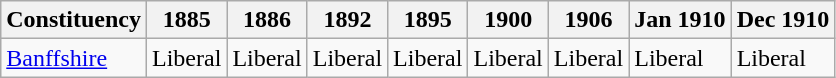<table class="wikitable">
<tr>
<th>Constituency</th>
<th>1885</th>
<th>1886</th>
<th>1892</th>
<th>1895</th>
<th>1900</th>
<th>1906</th>
<th>Jan 1910</th>
<th>Dec 1910</th>
</tr>
<tr>
<td><a href='#'>Banffshire</a></td>
<td bgcolor=>Liberal</td>
<td bgcolor=>Liberal</td>
<td bgcolor=>Liberal</td>
<td bgcolor=>Liberal</td>
<td bgcolor=>Liberal</td>
<td bgcolor=>Liberal</td>
<td bgcolor=>Liberal</td>
<td bgcolor=>Liberal</td>
</tr>
</table>
